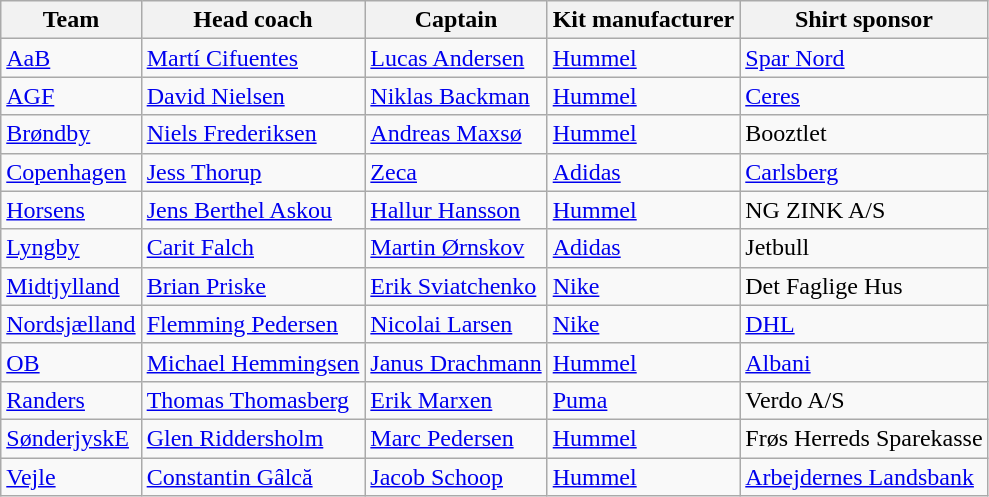<table class="wikitable sortable" style="text-align: left;">
<tr>
<th>Team</th>
<th>Head coach</th>
<th>Captain</th>
<th>Kit manufacturer</th>
<th>Shirt sponsor</th>
</tr>
<tr>
<td><a href='#'>AaB</a></td>
<td> <a href='#'>Martí Cifuentes</a></td>
<td> <a href='#'>Lucas Andersen</a></td>
<td><a href='#'>Hummel</a></td>
<td><a href='#'>Spar Nord</a></td>
</tr>
<tr>
<td><a href='#'>AGF</a></td>
<td> <a href='#'>David Nielsen</a></td>
<td> <a href='#'>Niklas Backman</a></td>
<td><a href='#'>Hummel</a></td>
<td><a href='#'>Ceres</a></td>
</tr>
<tr>
<td><a href='#'>Brøndby</a></td>
<td> <a href='#'>Niels Frederiksen</a></td>
<td> <a href='#'>Andreas Maxsø</a></td>
<td><a href='#'>Hummel</a></td>
<td>Booztlet</td>
</tr>
<tr>
<td><a href='#'>Copenhagen</a></td>
<td> <a href='#'>Jess Thorup</a></td>
<td> <a href='#'>Zeca</a></td>
<td><a href='#'>Adidas</a></td>
<td><a href='#'>Carlsberg</a></td>
</tr>
<tr>
<td><a href='#'>Horsens</a></td>
<td> <a href='#'>Jens Berthel Askou</a></td>
<td> <a href='#'>Hallur Hansson</a></td>
<td><a href='#'>Hummel</a></td>
<td>NG ZINK A/S</td>
</tr>
<tr>
<td><a href='#'>Lyngby</a></td>
<td> <a href='#'>Carit Falch</a></td>
<td> <a href='#'>Martin Ørnskov</a></td>
<td><a href='#'>Adidas</a></td>
<td>Jetbull</td>
</tr>
<tr>
<td><a href='#'>Midtjylland</a></td>
<td> <a href='#'>Brian Priske</a></td>
<td> <a href='#'>Erik Sviatchenko</a></td>
<td><a href='#'>Nike</a></td>
<td>Det Faglige Hus</td>
</tr>
<tr>
<td><a href='#'>Nordsjælland</a></td>
<td> <a href='#'>Flemming Pedersen</a></td>
<td> <a href='#'>Nicolai Larsen</a></td>
<td><a href='#'>Nike</a></td>
<td><a href='#'>DHL</a></td>
</tr>
<tr>
<td><a href='#'>OB</a></td>
<td> <a href='#'>Michael Hemmingsen</a></td>
<td> <a href='#'>Janus Drachmann</a></td>
<td><a href='#'>Hummel</a></td>
<td><a href='#'>Albani</a></td>
</tr>
<tr>
<td><a href='#'>Randers</a></td>
<td> <a href='#'>Thomas Thomasberg</a></td>
<td> <a href='#'>Erik Marxen</a></td>
<td><a href='#'>Puma</a></td>
<td>Verdo A/S</td>
</tr>
<tr>
<td><a href='#'>SønderjyskE</a></td>
<td> <a href='#'>Glen Riddersholm</a></td>
<td> <a href='#'>Marc Pedersen</a></td>
<td><a href='#'>Hummel</a></td>
<td>Frøs Herreds Sparekasse</td>
</tr>
<tr>
<td><a href='#'>Vejle</a></td>
<td> <a href='#'>Constantin Gâlcă</a></td>
<td> <a href='#'>Jacob Schoop</a></td>
<td><a href='#'>Hummel</a></td>
<td><a href='#'>Arbejdernes Landsbank</a></td>
</tr>
</table>
